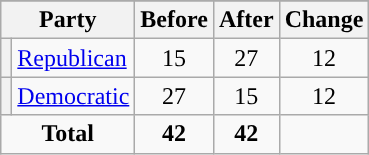<table class="wikitable" style="text-align:center;">
<tr>
</tr>
<tr>
<th colspan=2>Party</th>
<th>Before</th>
<th>After</th>
<th>Change</th>
</tr>
<tr>
<th style="background-color:"></th>
<td style="text-align:left;"><a href='#'>Republican</a></td>
<td>15</td>
<td>27</td>
<td> 12</td>
</tr>
<tr>
<th style="background-color:"></th>
<td style="text-align:left;"><a href='#'>Democratic</a></td>
<td>27</td>
<td>15</td>
<td> 12</td>
</tr>
<tr>
<td colspan=2><strong>Total</strong></td>
<td><strong>42</strong></td>
<td><strong>42</strong></td>
<td></td>
</tr>
</table>
